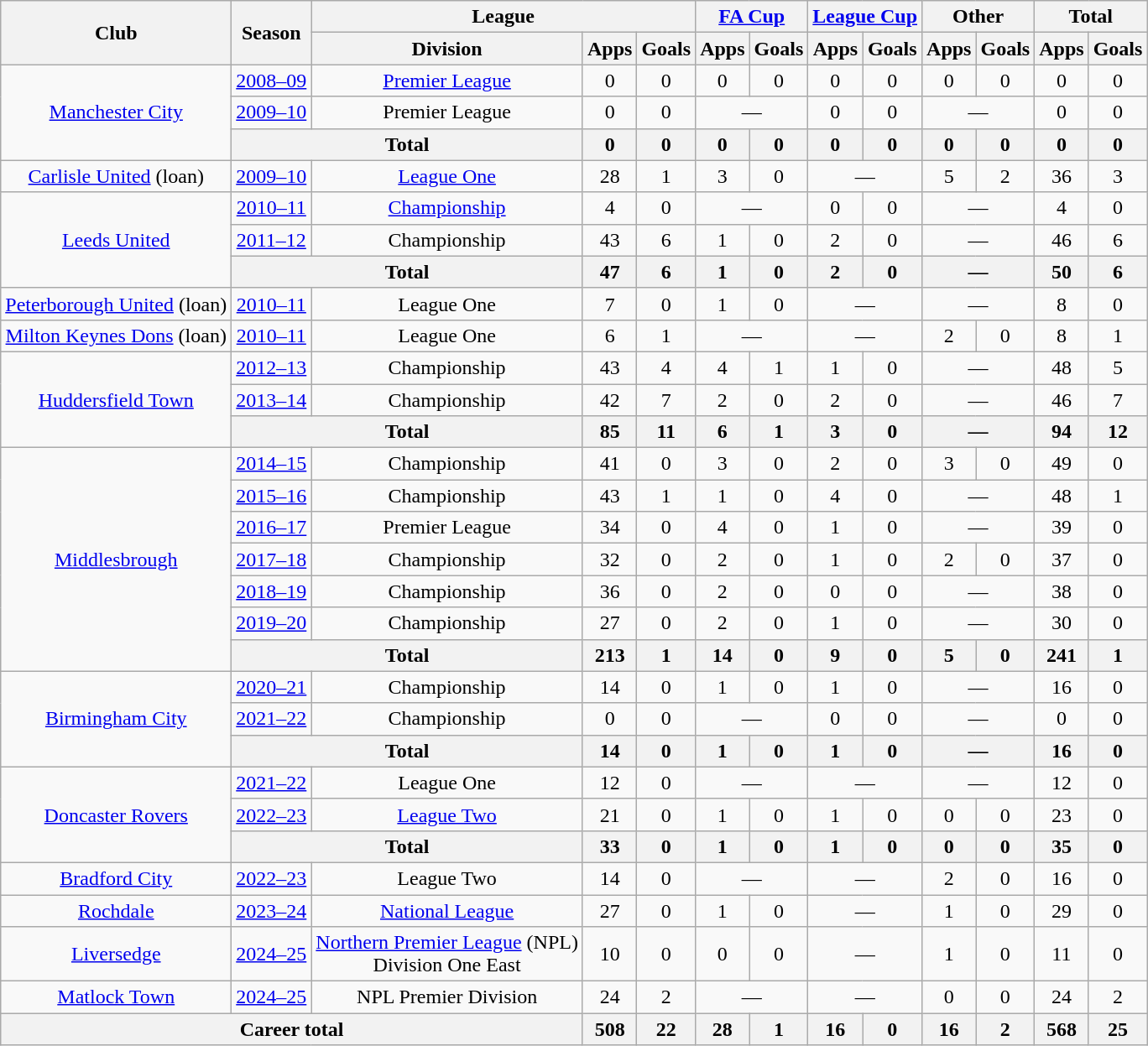<table class="wikitable" style="text-align:center">
<tr>
<th rowspan=2>Club</th>
<th rowspan=2>Season</th>
<th colspan=3>League</th>
<th colspan=2><a href='#'>FA Cup</a></th>
<th colspan=2><a href='#'>League Cup</a></th>
<th colspan=2>Other</th>
<th colspan=2>Total</th>
</tr>
<tr>
<th>Division</th>
<th>Apps</th>
<th>Goals</th>
<th>Apps</th>
<th>Goals</th>
<th>Apps</th>
<th>Goals</th>
<th>Apps</th>
<th>Goals</th>
<th>Apps</th>
<th>Goals</th>
</tr>
<tr>
<td rowspan="3"><a href='#'>Manchester City</a></td>
<td><a href='#'>2008–09</a></td>
<td><a href='#'>Premier League</a></td>
<td>0</td>
<td>0</td>
<td>0</td>
<td>0</td>
<td>0</td>
<td>0</td>
<td>0</td>
<td>0</td>
<td>0</td>
<td>0</td>
</tr>
<tr>
<td><a href='#'>2009–10</a></td>
<td>Premier League</td>
<td>0</td>
<td>0</td>
<td colspan="2">—</td>
<td>0</td>
<td>0</td>
<td colspan="2">—</td>
<td>0</td>
<td>0</td>
</tr>
<tr>
<th colspan=2>Total</th>
<th>0</th>
<th>0</th>
<th>0</th>
<th>0</th>
<th>0</th>
<th>0</th>
<th>0</th>
<th>0</th>
<th>0</th>
<th>0</th>
</tr>
<tr>
<td><a href='#'>Carlisle United</a> (loan)</td>
<td><a href='#'>2009–10</a></td>
<td><a href='#'>League One</a></td>
<td>28</td>
<td>1</td>
<td>3</td>
<td>0</td>
<td colspan="2">—</td>
<td>5</td>
<td>2</td>
<td>36</td>
<td>3</td>
</tr>
<tr>
<td rowspan="3"><a href='#'>Leeds United</a></td>
<td><a href='#'>2010–11</a></td>
<td><a href='#'>Championship</a></td>
<td>4</td>
<td>0</td>
<td colspan="2">—</td>
<td>0</td>
<td>0</td>
<td colspan="2">—</td>
<td>4</td>
<td>0</td>
</tr>
<tr>
<td><a href='#'>2011–12</a></td>
<td>Championship</td>
<td>43</td>
<td>6</td>
<td>1</td>
<td>0</td>
<td>2</td>
<td>0</td>
<td colspan="2">—</td>
<td>46</td>
<td>6</td>
</tr>
<tr>
<th colspan=2>Total</th>
<th>47</th>
<th>6</th>
<th>1</th>
<th>0</th>
<th>2</th>
<th>0</th>
<th colspan="2">—</th>
<th>50</th>
<th>6</th>
</tr>
<tr>
<td><a href='#'>Peterborough United</a> (loan)</td>
<td><a href='#'>2010–11</a></td>
<td>League One</td>
<td>7</td>
<td>0</td>
<td>1</td>
<td>0</td>
<td colspan="2">—</td>
<td colspan="2">—</td>
<td>8</td>
<td>0</td>
</tr>
<tr>
<td><a href='#'>Milton Keynes Dons</a> (loan)</td>
<td><a href='#'>2010–11</a></td>
<td>League One</td>
<td>6</td>
<td>1</td>
<td colspan="2">—</td>
<td colspan="2">—</td>
<td>2</td>
<td>0</td>
<td>8</td>
<td>1</td>
</tr>
<tr>
<td rowspan="3"><a href='#'>Huddersfield Town</a></td>
<td><a href='#'>2012–13</a></td>
<td>Championship</td>
<td>43</td>
<td>4</td>
<td>4</td>
<td>1</td>
<td>1</td>
<td>0</td>
<td colspan="2">—</td>
<td>48</td>
<td>5</td>
</tr>
<tr>
<td><a href='#'>2013–14</a></td>
<td>Championship</td>
<td>42</td>
<td>7</td>
<td>2</td>
<td>0</td>
<td>2</td>
<td>0</td>
<td colspan="2">—</td>
<td>46</td>
<td>7</td>
</tr>
<tr>
<th colspan="2">Total</th>
<th>85</th>
<th>11</th>
<th>6</th>
<th>1</th>
<th>3</th>
<th>0</th>
<th colspan="2">—</th>
<th>94</th>
<th>12</th>
</tr>
<tr>
<td rowspan="7"><a href='#'>Middlesbrough</a></td>
<td><a href='#'>2014–15</a></td>
<td>Championship</td>
<td>41</td>
<td>0</td>
<td>3</td>
<td>0</td>
<td>2</td>
<td>0</td>
<td>3</td>
<td>0</td>
<td>49</td>
<td>0</td>
</tr>
<tr>
<td><a href='#'>2015–16</a></td>
<td>Championship</td>
<td>43</td>
<td>1</td>
<td>1</td>
<td>0</td>
<td>4</td>
<td>0</td>
<td colspan="2">—</td>
<td>48</td>
<td>1</td>
</tr>
<tr>
<td><a href='#'>2016–17</a></td>
<td>Premier League</td>
<td>34</td>
<td>0</td>
<td>4</td>
<td>0</td>
<td>1</td>
<td>0</td>
<td colspan="2">—</td>
<td>39</td>
<td>0</td>
</tr>
<tr>
<td><a href='#'>2017–18</a></td>
<td>Championship</td>
<td>32</td>
<td>0</td>
<td>2</td>
<td>0</td>
<td>1</td>
<td>0</td>
<td>2</td>
<td>0</td>
<td>37</td>
<td>0</td>
</tr>
<tr>
<td><a href='#'>2018–19</a></td>
<td>Championship</td>
<td>36</td>
<td>0</td>
<td>2</td>
<td>0</td>
<td>0</td>
<td>0</td>
<td colspan="2">—</td>
<td>38</td>
<td>0</td>
</tr>
<tr>
<td><a href='#'>2019–20</a></td>
<td>Championship</td>
<td>27</td>
<td>0</td>
<td>2</td>
<td>0</td>
<td>1</td>
<td>0</td>
<td colspan="2">—</td>
<td>30</td>
<td>0</td>
</tr>
<tr>
<th colspan=2>Total</th>
<th>213</th>
<th>1</th>
<th>14</th>
<th>0</th>
<th>9</th>
<th>0</th>
<th>5</th>
<th>0</th>
<th>241</th>
<th>1</th>
</tr>
<tr>
<td rowspan="3"><a href='#'>Birmingham City</a></td>
<td><a href='#'>2020–21</a></td>
<td>Championship</td>
<td>14</td>
<td>0</td>
<td>1</td>
<td>0</td>
<td>1</td>
<td>0</td>
<td colspan=2>—</td>
<td>16</td>
<td>0</td>
</tr>
<tr>
<td><a href='#'>2021–22</a></td>
<td>Championship</td>
<td>0</td>
<td>0</td>
<td colspan="2">—</td>
<td>0</td>
<td>0</td>
<td colspan="2">—</td>
<td>0</td>
<td>0</td>
</tr>
<tr>
<th colspan="2">Total</th>
<th>14</th>
<th>0</th>
<th>1</th>
<th>0</th>
<th>1</th>
<th>0</th>
<th colspan=2>—</th>
<th>16</th>
<th>0</th>
</tr>
<tr>
<td rowspan="3"><a href='#'>Doncaster Rovers</a></td>
<td><a href='#'>2021–22</a></td>
<td>League One</td>
<td>12</td>
<td>0</td>
<td colspan="2">—</td>
<td colspan="2">—</td>
<td colspan="2">—</td>
<td>12</td>
<td>0</td>
</tr>
<tr>
<td><a href='#'>2022–23</a></td>
<td><a href='#'>League Two</a></td>
<td>21</td>
<td>0</td>
<td>1</td>
<td>0</td>
<td>1</td>
<td>0</td>
<td>0</td>
<td>0</td>
<td>23</td>
<td>0</td>
</tr>
<tr>
<th colspan="2">Total</th>
<th>33</th>
<th>0</th>
<th>1</th>
<th>0</th>
<th>1</th>
<th>0</th>
<th>0</th>
<th>0</th>
<th>35</th>
<th>0</th>
</tr>
<tr>
<td><a href='#'>Bradford City</a></td>
<td><a href='#'>2022–23</a></td>
<td>League Two</td>
<td>14</td>
<td>0</td>
<td colspan="2">—</td>
<td colspan="2">—</td>
<td>2</td>
<td>0</td>
<td>16</td>
<td>0</td>
</tr>
<tr>
<td><a href='#'>Rochdale</a></td>
<td><a href='#'>2023–24</a></td>
<td><a href='#'>National League</a></td>
<td>27</td>
<td>0</td>
<td>1</td>
<td>0</td>
<td colspan="2">—</td>
<td>1</td>
<td>0</td>
<td>29</td>
<td>0</td>
</tr>
<tr>
<td><a href='#'>Liversedge</a></td>
<td><a href='#'>2024–25</a></td>
<td><a href='#'>Northern Premier League</a> (NPL)<br>Division One East</td>
<td>10</td>
<td>0</td>
<td>0</td>
<td>0</td>
<td colspan="2">—</td>
<td>1</td>
<td>0</td>
<td>11</td>
<td>0</td>
</tr>
<tr>
<td><a href='#'>Matlock Town</a></td>
<td><a href='#'>2024–25</a></td>
<td>NPL Premier Division</td>
<td>24</td>
<td>2</td>
<td colspan="2">—</td>
<td colspan="2">—</td>
<td>0</td>
<td>0</td>
<td>24</td>
<td>2</td>
</tr>
<tr>
<th colspan=3>Career total</th>
<th>508</th>
<th>22</th>
<th>28</th>
<th>1</th>
<th>16</th>
<th>0</th>
<th>16</th>
<th>2</th>
<th>568</th>
<th>25</th>
</tr>
</table>
